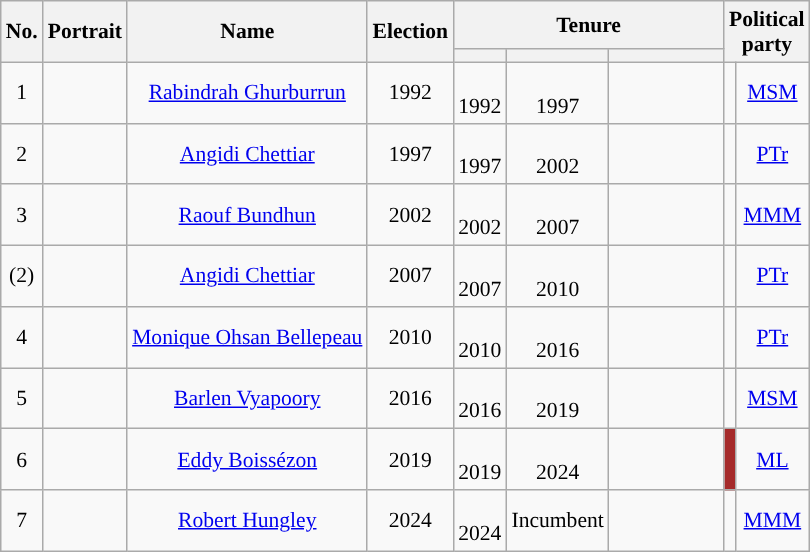<table class="wikitable" style="font-size:90%;text-align:center">
<tr>
<th rowspan="2">No.</th>
<th rowspan="2">Portrait</th>
<th rowspan="2">Name<br></th>
<th rowspan="2">Election</th>
<th colspan="3">Tenure</th>
<th rowspan="2" colspan="2">Political<br>party</th>
</tr>
<tr>
<th></th>
<th></th>
<th width="70"></th>
</tr>
<tr>
<td>1</td>
<td></td>
<td><a href='#'>Rabindrah Ghurburrun</a><br></td>
<td>1992</td>
<td><br> 1992</td>
<td><br> 1997</td>
<td></td>
<td style="background: "></td>
<td><a href='#'>MSM</a></td>
</tr>
<tr>
<td>2</td>
<td></td>
<td><a href='#'>Angidi Chettiar</a><br></td>
<td>1997</td>
<td><br> 1997</td>
<td><br> 2002</td>
<td></td>
<td style="background: "></td>
<td><a href='#'>PTr</a></td>
</tr>
<tr>
<td>3</td>
<td></td>
<td><a href='#'>Raouf Bundhun</a><br></td>
<td>2002</td>
<td><br> 2002</td>
<td><br> 2007</td>
<td></td>
<td style="background: "></td>
<td><a href='#'>MMM</a></td>
</tr>
<tr>
<td>(2)</td>
<td></td>
<td><a href='#'>Angidi Chettiar</a><br></td>
<td>2007</td>
<td><br> 2007</td>
<td><br> 2010</td>
<td></td>
<td style="background: "></td>
<td><a href='#'>PTr</a></td>
</tr>
<tr>
<td>4</td>
<td></td>
<td><a href='#'>Monique Ohsan Bellepeau</a><br></td>
<td>2010</td>
<td><br> 2010</td>
<td><br> 2016</td>
<td></td>
<td style="background: "></td>
<td><a href='#'>PTr</a></td>
</tr>
<tr>
<td>5</td>
<td></td>
<td><a href='#'>Barlen Vyapoory</a><br></td>
<td>2016</td>
<td><br> 2016</td>
<td><br> 2019</td>
<td></td>
<td style="background: "></td>
<td><a href='#'>MSM</a></td>
</tr>
<tr>
<td>6</td>
<td></td>
<td><a href='#'>Eddy Boissézon</a><br></td>
<td>2019</td>
<td><br> 2019</td>
<td><br> 2024</td>
<td></td>
<td style="background: brown;"></td>
<td><a href='#'>ML</a></td>
</tr>
<tr>
<td>7</td>
<td></td>
<td><a href='#'>Robert Hungley</a><br></td>
<td>2024</td>
<td><br> 2024</td>
<td>Incumbent</td>
<td></td>
<td style="background: "></td>
<td><a href='#'>MMM</a></td>
</tr>
</table>
